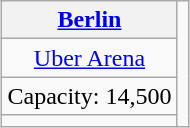<table class="wikitable" style="margin:1em auto; text-align:center">
<tr>
<th><a href='#'>Berlin</a></th>
<td rowspan=4></td>
</tr>
<tr>
<td><a href='#'>Uber Arena</a></td>
</tr>
<tr>
<td>Capacity: 14,500</td>
</tr>
<tr>
<td></td>
</tr>
</table>
